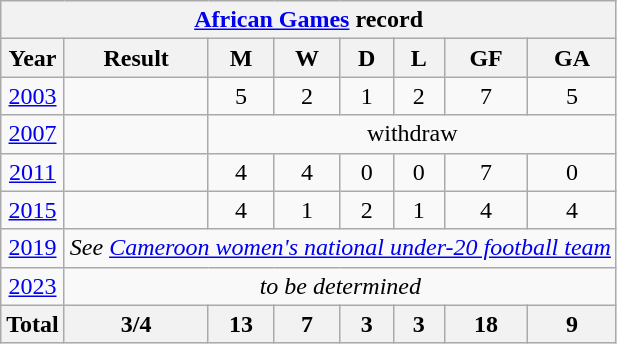<table class="wikitable" style="text-align: center;">
<tr>
<th colspan=8><a href='#'>African Games</a> record</th>
</tr>
<tr>
<th>Year</th>
<th>Result</th>
<th>M</th>
<th>W</th>
<th>D</th>
<th>L</th>
<th>GF</th>
<th>GA</th>
</tr>
<tr>
<td> <a href='#'>2003</a></td>
<td></td>
<td>5</td>
<td>2</td>
<td>1</td>
<td>2</td>
<td>7</td>
<td>5</td>
</tr>
<tr>
<td> <a href='#'>2007</a></td>
<td></td>
<td colspan=8>withdraw</td>
</tr>
<tr>
<td> <a href='#'>2011</a></td>
<td></td>
<td>4</td>
<td>4</td>
<td>0</td>
<td>0</td>
<td>7</td>
<td>0</td>
</tr>
<tr>
<td> <a href='#'>2015</a></td>
<td></td>
<td>4</td>
<td>1</td>
<td>2</td>
<td>1</td>
<td>4</td>
<td>4</td>
</tr>
<tr>
<td> <a href='#'>2019</a></td>
<td colspan=7><em>See <a href='#'>Cameroon women's national under-20 football team</a></em></td>
</tr>
<tr>
<td> <a href='#'>2023</a></td>
<td colspan=7><em>to be determined</em></td>
</tr>
<tr>
<th>Total</th>
<th>3/4</th>
<th>13</th>
<th>7</th>
<th>3</th>
<th>3</th>
<th>18</th>
<th>9</th>
</tr>
</table>
